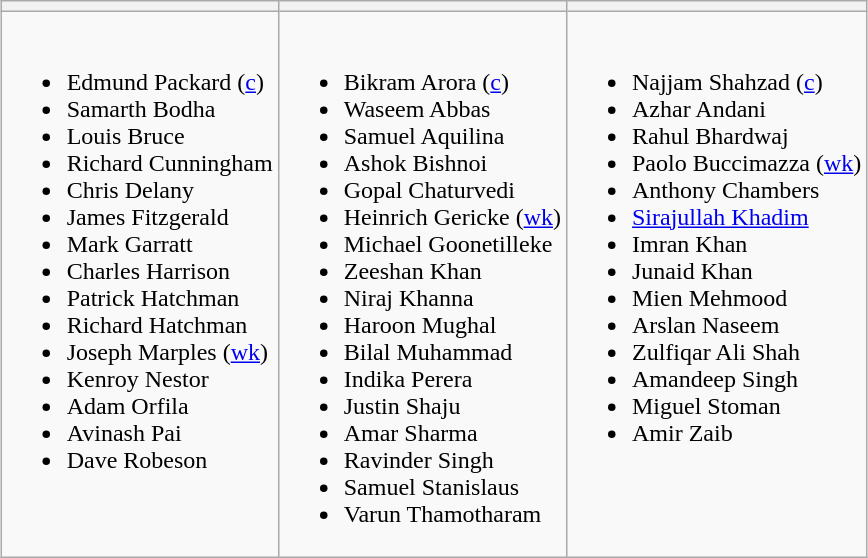<table class="wikitable" style="text-align:left; margin:auto">
<tr>
<th></th>
<th></th>
<th></th>
</tr>
<tr style="vertical-align:top">
<td><br><ul><li>Edmund Packard (<a href='#'>c</a>)</li><li>Samarth Bodha</li><li>Louis Bruce</li><li>Richard Cunningham</li><li>Chris Delany</li><li>James Fitzgerald</li><li>Mark Garratt</li><li>Charles Harrison</li><li>Patrick Hatchman</li><li>Richard Hatchman</li><li>Joseph Marples (<a href='#'>wk</a>)</li><li>Kenroy Nestor</li><li>Adam Orfila</li><li>Avinash Pai</li><li>Dave Robeson</li></ul></td>
<td><br><ul><li>Bikram Arora (<a href='#'>c</a>)</li><li>Waseem Abbas</li><li>Samuel Aquilina</li><li>Ashok Bishnoi</li><li>Gopal Chaturvedi</li><li>Heinrich Gericke (<a href='#'>wk</a>)</li><li>Michael Goonetilleke</li><li>Zeeshan Khan</li><li>Niraj Khanna</li><li>Haroon Mughal</li><li>Bilal Muhammad</li><li>Indika Perera</li><li>Justin Shaju</li><li>Amar Sharma</li><li>Ravinder Singh</li><li>Samuel Stanislaus</li><li>Varun Thamotharam</li></ul></td>
<td><br><ul><li>Najjam Shahzad (<a href='#'>c</a>)</li><li>Azhar Andani</li><li>Rahul Bhardwaj</li><li>Paolo Buccimazza (<a href='#'>wk</a>)</li><li>Anthony Chambers</li><li><a href='#'>Sirajullah Khadim</a></li><li>Imran Khan</li><li>Junaid Khan</li><li>Mien Mehmood</li><li>Arslan Naseem</li><li>Zulfiqar Ali Shah</li><li>Amandeep Singh</li><li>Miguel Stoman</li><li>Amir Zaib</li></ul></td>
</tr>
</table>
